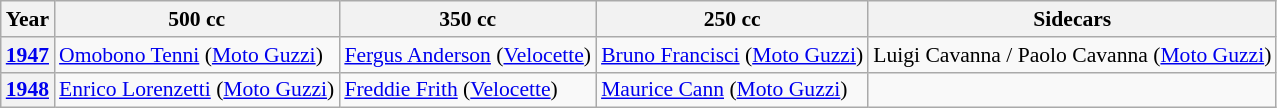<table class="wikitable" style="font-size: 90%;">
<tr>
<th>Year</th>
<th>500 cc</th>
<th>350 cc</th>
<th>250 cc</th>
<th>Sidecars</th>
</tr>
<tr>
<th><a href='#'>1947</a></th>
<td> <a href='#'>Omobono Tenni</a> (<a href='#'>Moto Guzzi</a>)</td>
<td> <a href='#'>Fergus Anderson</a> (<a href='#'>Velocette</a>)</td>
<td> <a href='#'>Bruno Francisci</a> (<a href='#'>Moto Guzzi</a>)</td>
<td> Luigi Cavanna / Paolo Cavanna (<a href='#'>Moto Guzzi</a>)</td>
</tr>
<tr>
<th><a href='#'>1948</a></th>
<td> <a href='#'>Enrico Lorenzetti</a> (<a href='#'>Moto Guzzi</a>)</td>
<td> <a href='#'>Freddie Frith</a> (<a href='#'>Velocette</a>)</td>
<td> <a href='#'>Maurice Cann</a> (<a href='#'>Moto Guzzi</a>)</td>
<td></td>
</tr>
</table>
